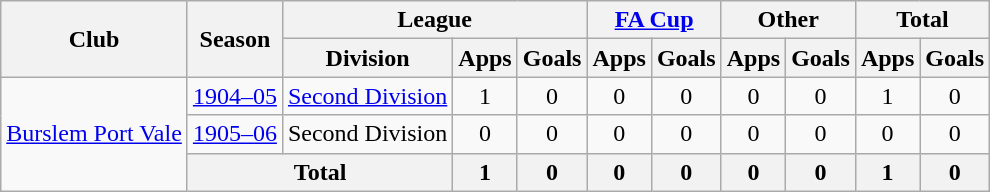<table class="wikitable" style="text-align:center">
<tr>
<th rowspan="2">Club</th>
<th rowspan="2">Season</th>
<th colspan="3">League</th>
<th colspan="2"><a href='#'>FA Cup</a></th>
<th colspan="2">Other</th>
<th colspan="2">Total</th>
</tr>
<tr>
<th>Division</th>
<th>Apps</th>
<th>Goals</th>
<th>Apps</th>
<th>Goals</th>
<th>Apps</th>
<th>Goals</th>
<th>Apps</th>
<th>Goals</th>
</tr>
<tr>
<td rowspan="3"><a href='#'>Burslem Port Vale</a></td>
<td><a href='#'>1904–05</a></td>
<td><a href='#'>Second Division</a></td>
<td>1</td>
<td>0</td>
<td>0</td>
<td>0</td>
<td>0</td>
<td>0</td>
<td>1</td>
<td>0</td>
</tr>
<tr>
<td><a href='#'>1905–06</a></td>
<td>Second Division</td>
<td>0</td>
<td>0</td>
<td>0</td>
<td>0</td>
<td>0</td>
<td>0</td>
<td>0</td>
<td>0</td>
</tr>
<tr>
<th colspan="2">Total</th>
<th>1</th>
<th>0</th>
<th>0</th>
<th>0</th>
<th>0</th>
<th>0</th>
<th>1</th>
<th>0</th>
</tr>
</table>
